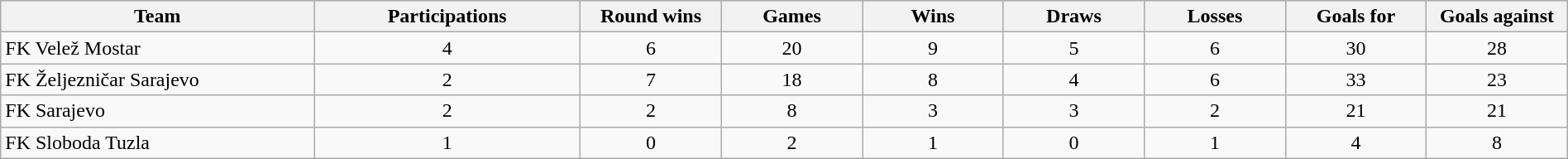<table class="wikitable sortable" style="width:100%; text-align:center">
<tr>
<th style="width:20%">Team</th>
<th style="width:17%">Participations</th>
<th style="width:9%">Round wins</th>
<th style="width:9%">Games</th>
<th style="width:9%">Wins</th>
<th style="width:9%">Draws</th>
<th style="width:9%">Losses</th>
<th style="width:9%">Goals for</th>
<th style="width:9%">Goals against</th>
</tr>
<tr>
<td style="text-align:left">FK Velež Mostar</td>
<td>4</td>
<td>6</td>
<td>20</td>
<td>9</td>
<td>5</td>
<td>6</td>
<td>30</td>
<td>28</td>
</tr>
<tr>
<td style="text-align:left">FK Željezničar Sarajevo</td>
<td>2</td>
<td>7</td>
<td>18</td>
<td>8</td>
<td>4</td>
<td>6</td>
<td>33</td>
<td>23</td>
</tr>
<tr>
<td style="text-align:left">FK Sarajevo</td>
<td>2</td>
<td>2</td>
<td>8</td>
<td>3</td>
<td>3</td>
<td>2</td>
<td>21</td>
<td>21</td>
</tr>
<tr>
<td style="text-align:left">FK Sloboda Tuzla</td>
<td>1</td>
<td>0</td>
<td>2</td>
<td>1</td>
<td>0</td>
<td>1</td>
<td>4</td>
<td>8</td>
</tr>
</table>
